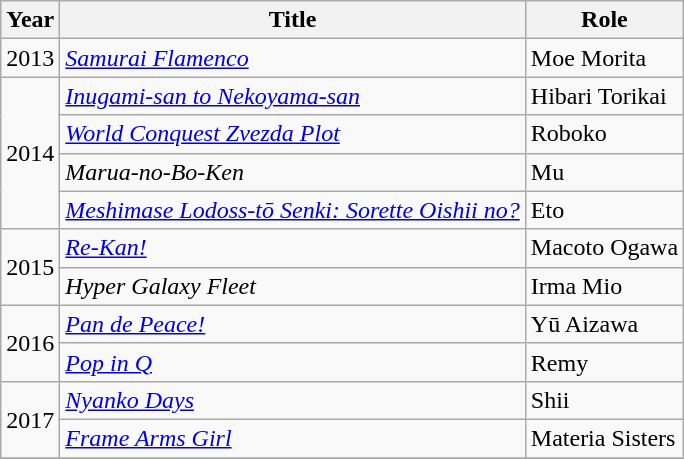<table class="wikitable">
<tr>
<th>Year</th>
<th>Title</th>
<th>Role</th>
</tr>
<tr>
<td>2013</td>
<td><em><a href='#'>Samurai Flamenco</a></em></td>
<td>Moe Morita</td>
</tr>
<tr>
<td rowspan="4">2014</td>
<td><em><a href='#'>Inugami-san to Nekoyama-san</a></em></td>
<td>Hibari Torikai</td>
</tr>
<tr>
<td><em><a href='#'>World Conquest Zvezda Plot</a></em></td>
<td>Roboko</td>
</tr>
<tr>
<td><em>Marua-no-Bo-Ken</em></td>
<td>Mu</td>
</tr>
<tr>
<td><em><a href='#'>Meshimase Lodoss-tō Senki: Sorette Oishii no?</a></em></td>
<td>Eto</td>
</tr>
<tr>
<td rowspan="2">2015</td>
<td><em><a href='#'>Re-Kan!</a></em></td>
<td>Macoto Ogawa</td>
</tr>
<tr>
<td><em>Hyper Galaxy Fleet</em></td>
<td>Irma Mio</td>
</tr>
<tr>
<td rowspan="2">2016</td>
<td><em><a href='#'>Pan de Peace!</a></em></td>
<td>Yū Aizawa</td>
</tr>
<tr>
<td><em><a href='#'>Pop in Q</a></em></td>
<td>Remy</td>
</tr>
<tr>
<td rowspan="2">2017</td>
<td><em><a href='#'>Nyanko Days</a></em></td>
<td>Shii</td>
</tr>
<tr>
<td><em><a href='#'>Frame Arms Girl</a></em></td>
<td>Materia Sisters</td>
</tr>
<tr>
</tr>
</table>
